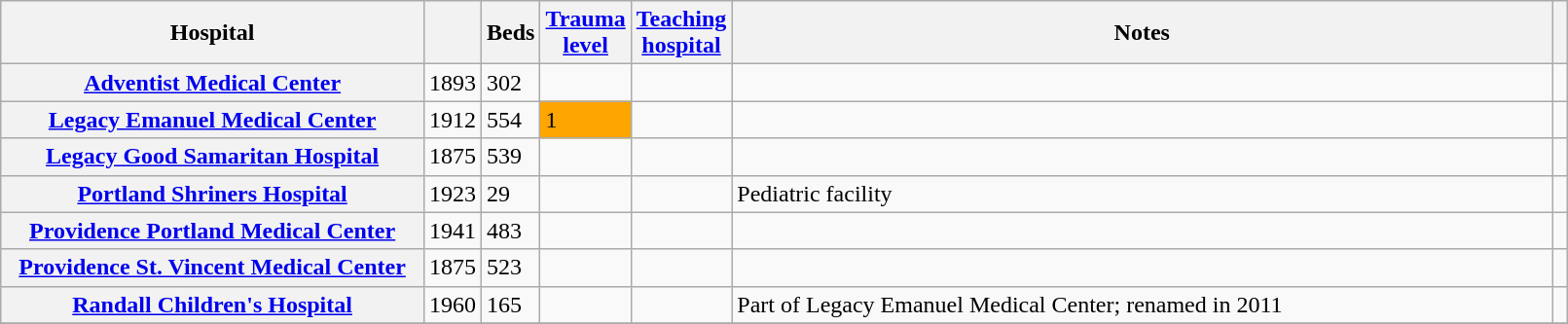<table class="wikitable plainrowheaders sortable" style="margin-right: 0; width:85%;">
<tr>
<th scope="col" width="27%">Hospital</th>
<th scope="col" width="3%"></th>
<th scope="col"  width="3%">Beds</th>
<th scope="col"  width="3%"><a href='#'>Trauma<br>level</a></th>
<th scope="col"  width="4%"><a href='#'>Teaching<br>hospital</a></th>
<th scope="col" class="unsortable">Notes</th>
<th scope="col" class="unsortable"  width="1%"></th>
</tr>
<tr>
<th scope="row"><a href='#'>Adventist Medical Center</a></th>
<td>1893</td>
<td>302</td>
<td></td>
<td></td>
<td></td>
<td style="text-align:center;"></td>
</tr>
<tr>
<th scope="row"><a href='#'>Legacy Emanuel Medical Center</a></th>
<td>1912</td>
<td>554</td>
<td style="background:#FFA500;">1</td>
<td></td>
<td></td>
<td style="text-align:center;"></td>
</tr>
<tr>
<th scope="row"><a href='#'>Legacy Good Samaritan Hospital</a></th>
<td>1875</td>
<td>539</td>
<td></td>
<td></td>
<td></td>
<td style="text-align:center;"></td>
</tr>
<tr>
<th scope="row"><a href='#'>Portland Shriners Hospital</a></th>
<td>1923</td>
<td>29</td>
<td></td>
<td></td>
<td>Pediatric facility</td>
<td style="text-align:center;"></td>
</tr>
<tr>
<th scope="row"><a href='#'>Providence Portland Medical Center</a></th>
<td>1941</td>
<td>483</td>
<td></td>
<td></td>
<td></td>
<td style="text-align:center;"></td>
</tr>
<tr>
<th scope="row"><a href='#'>Providence St. Vincent Medical Center</a></th>
<td>1875</td>
<td>523</td>
<td></td>
<td></td>
<td></td>
<td style="text-align:center;"></td>
</tr>
<tr>
<th scope="row"><a href='#'>Randall Children's Hospital</a></th>
<td>1960</td>
<td>165</td>
<td></td>
<td></td>
<td>Part of Legacy Emanuel Medical Center; renamed in 2011</td>
<td style="text-align:center;"></td>
</tr>
<tr>
</tr>
</table>
